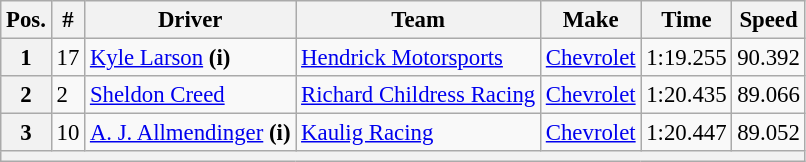<table class="wikitable" style="font-size:95%">
<tr>
<th>Pos.</th>
<th>#</th>
<th>Driver</th>
<th>Team</th>
<th>Make</th>
<th>Time</th>
<th>Speed</th>
</tr>
<tr>
<th>1</th>
<td>17</td>
<td><a href='#'>Kyle Larson</a> <strong>(i)</strong></td>
<td><a href='#'>Hendrick Motorsports</a></td>
<td><a href='#'>Chevrolet</a></td>
<td>1:19.255</td>
<td>90.392</td>
</tr>
<tr>
<th>2</th>
<td>2</td>
<td><a href='#'>Sheldon Creed</a></td>
<td><a href='#'>Richard Childress Racing</a></td>
<td><a href='#'>Chevrolet</a></td>
<td>1:20.435</td>
<td>89.066</td>
</tr>
<tr>
<th>3</th>
<td>10</td>
<td><a href='#'>A. J. Allmendinger</a> <strong>(i)</strong></td>
<td><a href='#'>Kaulig Racing</a></td>
<td><a href='#'>Chevrolet</a></td>
<td>1:20.447</td>
<td>89.052</td>
</tr>
<tr>
<th colspan="7"></th>
</tr>
</table>
